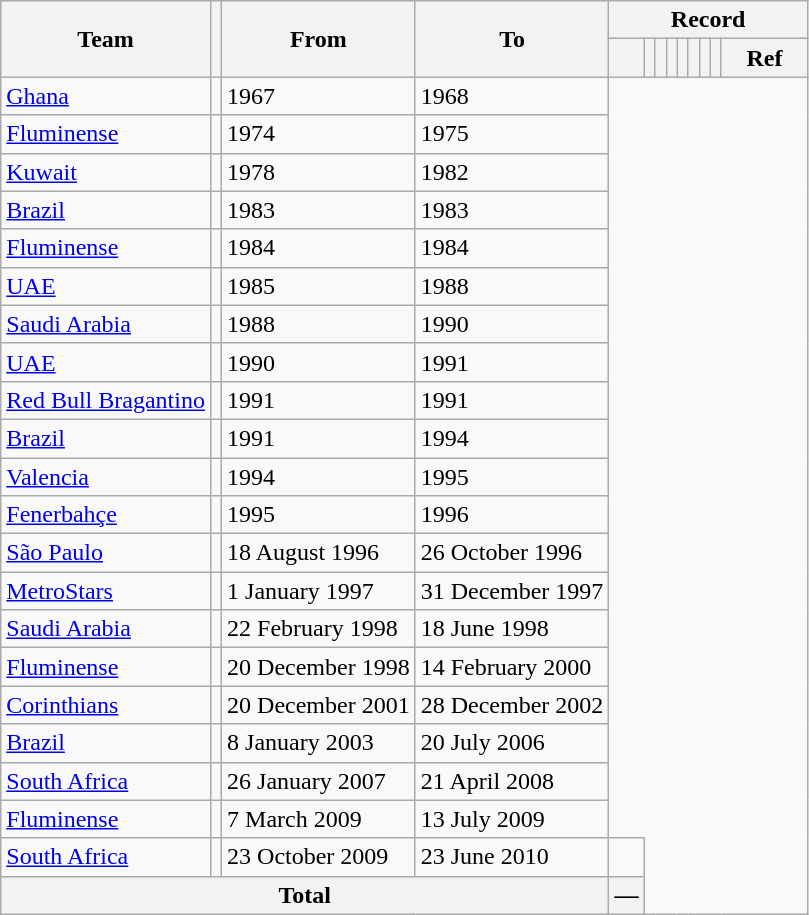<table class="wikitable" style="text-align: center">
<tr>
<th rowspan=2>Team</th>
<th rowspan=2></th>
<th rowspan=2>From</th>
<th rowspan=2>To</th>
<th colspan=9>Record</th>
</tr>
<tr>
<th></th>
<th></th>
<th></th>
<th></th>
<th></th>
<th></th>
<th></th>
<th></th>
<th width=50>Ref</th>
</tr>
<tr>
<td align="left"><a href='#'>Ghana</a></td>
<td></td>
<td align=left>1967</td>
<td align=left>1968<br></td>
</tr>
<tr>
<td align="left"><a href='#'>Fluminense</a></td>
<td></td>
<td align=left>1974</td>
<td align=left>1975<br></td>
</tr>
<tr>
<td align="left"><a href='#'>Kuwait</a></td>
<td></td>
<td align=left>1978</td>
<td align=left>1982<br></td>
</tr>
<tr>
<td align="left"><a href='#'>Brazil</a></td>
<td></td>
<td align=left>1983</td>
<td align=left>1983<br></td>
</tr>
<tr>
<td align="left"><a href='#'>Fluminense</a></td>
<td></td>
<td align=left>1984</td>
<td align=left>1984<br></td>
</tr>
<tr>
<td align="left"><a href='#'>UAE</a></td>
<td></td>
<td align=left>1985</td>
<td align=left>1988<br></td>
</tr>
<tr>
<td align="left"><a href='#'>Saudi Arabia</a></td>
<td></td>
<td align=left>1988</td>
<td align=left>1990<br></td>
</tr>
<tr>
<td align="left"><a href='#'>UAE</a></td>
<td></td>
<td align=left>1990</td>
<td align=left>1991<br></td>
</tr>
<tr>
<td align="left"><a href='#'>Red Bull Bragantino</a></td>
<td></td>
<td align=left>1991</td>
<td align=left>1991<br></td>
</tr>
<tr>
<td align="left"><a href='#'>Brazil</a></td>
<td></td>
<td align=left>1991</td>
<td align=left>1994<br></td>
</tr>
<tr>
<td align="left"><a href='#'>Valencia</a></td>
<td></td>
<td align=left>1994</td>
<td align=left>1995<br></td>
</tr>
<tr>
<td align="left"><a href='#'>Fenerbahçe</a></td>
<td></td>
<td align=left>1995</td>
<td align=left>1996<br></td>
</tr>
<tr>
<td align="left"><a href='#'>São Paulo</a></td>
<td></td>
<td align=left>18 August 1996</td>
<td align=left>26 October 1996<br></td>
</tr>
<tr>
<td align="left"><a href='#'>MetroStars</a></td>
<td></td>
<td align=left>1 January 1997</td>
<td align=left>31 December 1997<br></td>
</tr>
<tr>
<td align="left"><a href='#'>Saudi Arabia</a></td>
<td></td>
<td align=left>22 February 1998</td>
<td align=left>18 June 1998<br></td>
</tr>
<tr>
<td align="left"><a href='#'>Fluminense</a></td>
<td></td>
<td align=left>20 December 1998</td>
<td align=left>14 February 2000<br></td>
</tr>
<tr>
<td align="left"><a href='#'>Corinthians</a></td>
<td></td>
<td align=left>20 December 2001</td>
<td align=left>28 December 2002<br></td>
</tr>
<tr>
<td align="left"><a href='#'>Brazil</a></td>
<td></td>
<td align=left>8 January 2003</td>
<td align=left>20 July 2006<br></td>
</tr>
<tr>
<td align="left"><a href='#'>South Africa</a></td>
<td></td>
<td align=left>26 January 2007</td>
<td align=left>21 April 2008<br></td>
</tr>
<tr>
<td align="left"><a href='#'>Fluminense</a></td>
<td></td>
<td align=left>7 March 2009</td>
<td align=left>13 July 2009<br></td>
</tr>
<tr>
<td align="left"><a href='#'>South Africa</a></td>
<td></td>
<td align=left>23 October 2009</td>
<td align=left>23 June 2010<br></td>
<td></td>
</tr>
<tr>
<th colspan="4">Total<br></th>
<th>—</th>
</tr>
</table>
